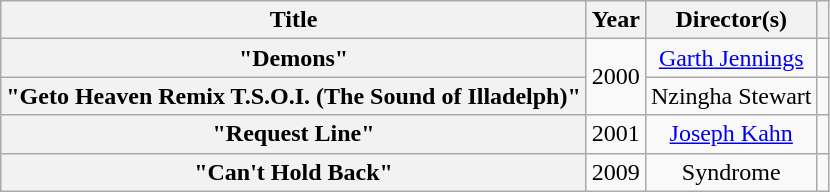<table class="wikitable plainrowheaders" style="text-align:center;">
<tr>
<th scope="col">Title</th>
<th scope="col">Year</th>
<th scope="col">Director(s)</th>
<th scope="col"></th>
</tr>
<tr>
<th scope="row">"Demons" <br></th>
<td rowspan="2">2000</td>
<td><a href='#'>Garth Jennings</a></td>
<td></td>
</tr>
<tr>
<th scope="row">"Geto Heaven Remix T.S.O.I. (The Sound of Illadelph)" <br></th>
<td>Nzingha Stewart</td>
<td></td>
</tr>
<tr>
<th scope="row">"Request Line" <br></th>
<td>2001</td>
<td><a href='#'>Joseph Kahn</a></td>
<td></td>
</tr>
<tr>
<th scope="row">"Can't Hold Back" <br></th>
<td>2009</td>
<td>Syndrome</td>
<td></td>
</tr>
</table>
